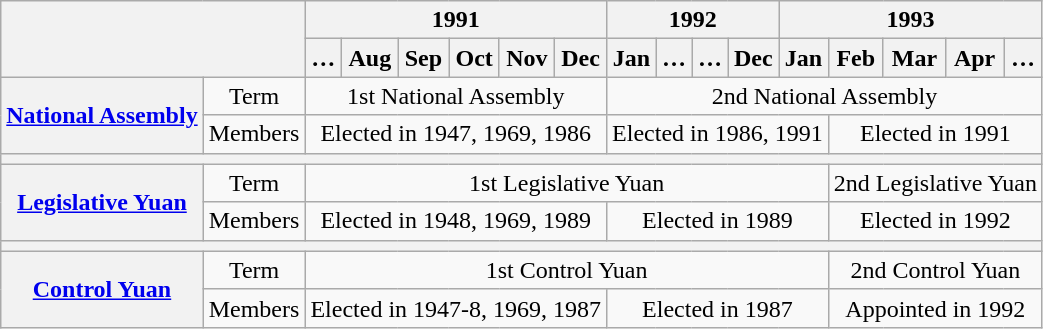<table class="wikitable" style="text-align:center;">
<tr>
<th colspan="2" rowspan="2"></th>
<th colspan="6">1991</th>
<th colspan="4">1992</th>
<th colspan="5">1993</th>
</tr>
<tr>
<th><strong>…</strong></th>
<th>Aug</th>
<th>Sep</th>
<th>Oct</th>
<th>Nov</th>
<th>Dec</th>
<th>Jan</th>
<th><strong>…</strong></th>
<th><strong>…</strong></th>
<th>Dec</th>
<th>Jan</th>
<th>Feb</th>
<th>Mar</th>
<th>Apr</th>
<th><strong>…</strong></th>
</tr>
<tr>
<th rowspan="2"><a href='#'>National Assembly</a></th>
<td>Term</td>
<td colspan="6">1st National Assembly</td>
<td colspan="9">2nd National Assembly</td>
</tr>
<tr>
<td>Members</td>
<td colspan="6">Elected in 1947, 1969, 1986</td>
<td colspan="5">Elected in 1986, 1991</td>
<td colspan="4">Elected in 1991</td>
</tr>
<tr>
<th colspan="17"></th>
</tr>
<tr>
<th rowspan="2"><a href='#'>Legislative Yuan</a></th>
<td>Term</td>
<td colspan="11">1st Legislative Yuan</td>
<td colspan="4">2nd Legislative Yuan</td>
</tr>
<tr>
<td>Members</td>
<td colspan="6">Elected in 1948, 1969, 1989</td>
<td colspan="5">Elected in 1989</td>
<td colspan="4">Elected in 1992</td>
</tr>
<tr>
<th colspan="17"></th>
</tr>
<tr>
<th rowspan="2"><a href='#'>Control Yuan</a></th>
<td>Term</td>
<td colspan="11">1st Control Yuan</td>
<td colspan="4">2nd Control Yuan</td>
</tr>
<tr>
<td>Members</td>
<td colspan="6">Elected in 1947-8, 1969, 1987</td>
<td colspan="5">Elected in 1987</td>
<td colspan="4">Appointed in 1992</td>
</tr>
</table>
